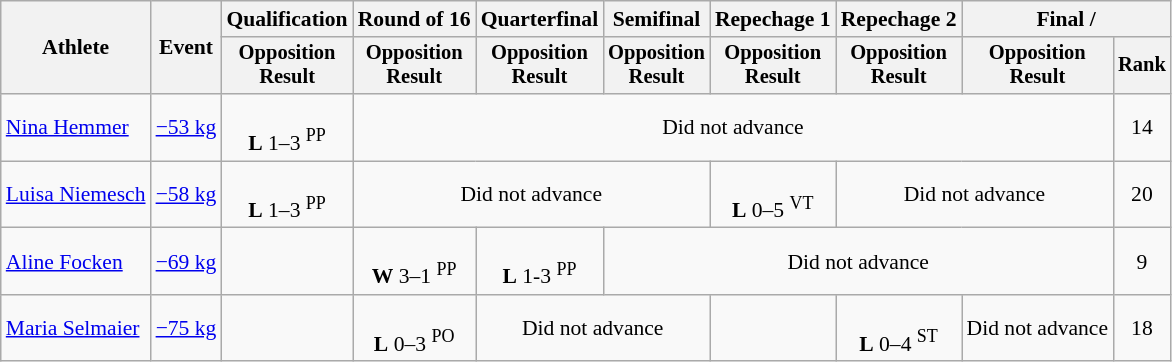<table class="wikitable" style="font-size:90%">
<tr>
<th rowspan=2>Athlete</th>
<th rowspan=2>Event</th>
<th>Qualification</th>
<th>Round of 16</th>
<th>Quarterfinal</th>
<th>Semifinal</th>
<th>Repechage 1</th>
<th>Repechage 2</th>
<th colspan=2>Final / </th>
</tr>
<tr style="font-size: 95%">
<th>Opposition<br>Result</th>
<th>Opposition<br>Result</th>
<th>Opposition<br>Result</th>
<th>Opposition<br>Result</th>
<th>Opposition<br>Result</th>
<th>Opposition<br>Result</th>
<th>Opposition<br>Result</th>
<th>Rank</th>
</tr>
<tr align=center>
<td align=left><a href='#'>Nina Hemmer</a></td>
<td align=left><a href='#'>−53 kg</a></td>
<td><br><strong>L</strong> 1–3 <sup>PP</sup></td>
<td colspan=6>Did not advance</td>
<td>14</td>
</tr>
<tr align=center>
<td align=left><a href='#'>Luisa Niemesch</a></td>
<td align=left><a href='#'>−58 kg</a></td>
<td><br><strong>L</strong> 1–3 <sup>PP</sup></td>
<td colspan=3>Did not advance</td>
<td><br><strong>L</strong> 0–5 <sup>VT</sup></td>
<td colspan=2>Did not advance</td>
<td>20</td>
</tr>
<tr align=center>
<td align=left><a href='#'>Aline Focken</a></td>
<td align=left><a href='#'>−69 kg</a></td>
<td></td>
<td><br><strong>W</strong> 3–1 <sup>PP</sup></td>
<td><br><strong>L</strong> 1-3 <sup>PP</sup></td>
<td colspan=4>Did not advance</td>
<td>9</td>
</tr>
<tr align=center>
<td align=left><a href='#'>Maria Selmaier</a></td>
<td align=left><a href='#'>−75 kg</a></td>
<td></td>
<td><br><strong>L</strong> 0–3 <sup>PO</sup></td>
<td colspan=2>Did not advance</td>
<td></td>
<td><br><strong>L</strong> 0–4 <sup>ST</sup></td>
<td>Did not advance</td>
<td>18</td>
</tr>
</table>
